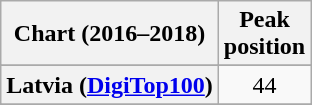<table class="wikitable plainrowheaders sortable" style="text-align:center;">
<tr>
<th scope="col">Chart (2016–2018)</th>
<th scope="col">Peak<br>position</th>
</tr>
<tr>
</tr>
<tr>
</tr>
<tr>
</tr>
<tr>
<th scope="row">Latvia (<a href='#'>DigiTop100</a>)</th>
<td>44</td>
</tr>
<tr>
</tr>
<tr>
</tr>
<tr>
</tr>
<tr>
</tr>
<tr>
</tr>
<tr>
</tr>
<tr>
</tr>
</table>
